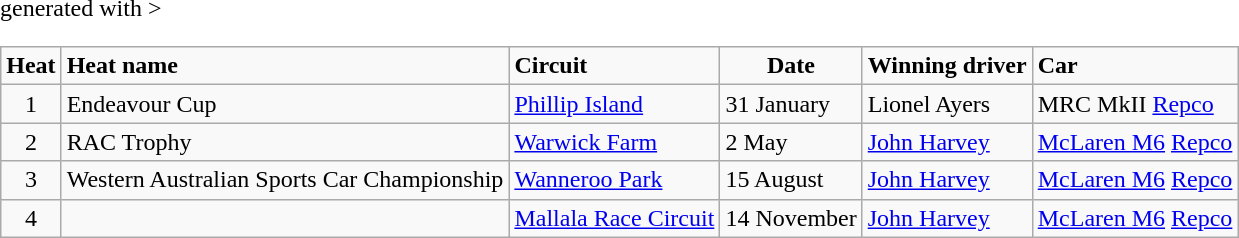<table class="wikitable" <hiddentext>generated with >
<tr style="font-weight:bold">
<td height="13" align="center">Heat</td>
<td>Heat name</td>
<td>Circuit</td>
<td align="center">Date</td>
<td>Winning driver</td>
<td>Car</td>
</tr>
<tr>
<td height="13" align="center">1</td>
<td>Endeavour Cup</td>
<td><a href='#'>Phillip Island</a></td>
<td>31 January</td>
<td>Lionel Ayers</td>
<td>MRC MkII <a href='#'>Repco</a></td>
</tr>
<tr>
<td height="13" align="center">2</td>
<td>RAC Trophy</td>
<td><a href='#'>Warwick Farm</a></td>
<td>2 May</td>
<td><a href='#'>John Harvey</a></td>
<td><a href='#'>McLaren M6</a> <a href='#'>Repco</a></td>
</tr>
<tr>
<td height="13" align="center">3</td>
<td>Western Australian Sports Car Championship</td>
<td><a href='#'>Wanneroo Park</a></td>
<td>15 August</td>
<td><a href='#'>John Harvey</a></td>
<td><a href='#'>McLaren M6</a> <a href='#'>Repco</a></td>
</tr>
<tr>
<td height="13" align="center">4</td>
<td> </td>
<td><a href='#'>Mallala Race Circuit</a></td>
<td>14 November</td>
<td><a href='#'>John Harvey</a></td>
<td><a href='#'>McLaren M6</a> <a href='#'>Repco</a></td>
</tr>
</table>
